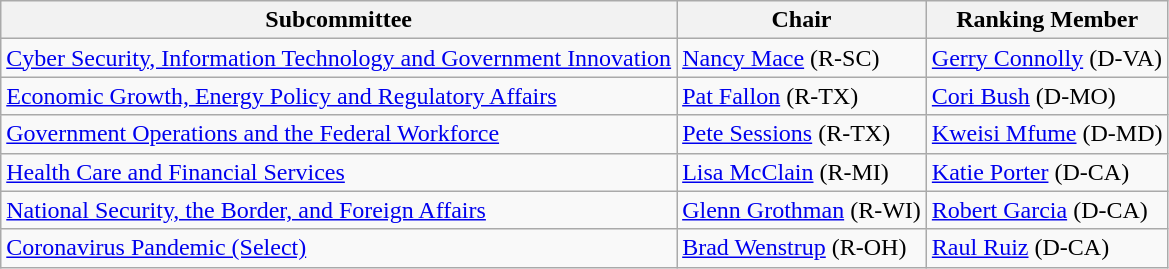<table class="wikitable">
<tr>
<th>Subcommittee</th>
<th>Chair</th>
<th>Ranking Member</th>
</tr>
<tr>
<td><a href='#'>Cyber Security, Information Technology and Government Innovation</a></td>
<td><a href='#'>Nancy Mace</a> (R-SC)</td>
<td><a href='#'>Gerry Connolly</a> (D-VA)</td>
</tr>
<tr>
<td><a href='#'>Economic Growth, Energy Policy and Regulatory Affairs</a></td>
<td><a href='#'>Pat Fallon</a> (R-TX)</td>
<td><a href='#'>Cori Bush</a> (D-MO)</td>
</tr>
<tr>
<td><a href='#'>Government Operations and the Federal Workforce</a></td>
<td><a href='#'>Pete Sessions</a> (R-TX)</td>
<td><a href='#'>Kweisi Mfume</a> (D-MD)</td>
</tr>
<tr>
<td><a href='#'>Health Care and Financial Services</a></td>
<td><a href='#'>Lisa McClain</a> (R-MI)</td>
<td><a href='#'>Katie Porter</a> (D-CA)</td>
</tr>
<tr>
<td><a href='#'>National Security, the Border, and Foreign Affairs</a></td>
<td><a href='#'>Glenn Grothman</a> (R-WI)</td>
<td><a href='#'>Robert Garcia</a> (D-CA)</td>
</tr>
<tr>
<td><a href='#'>Coronavirus Pandemic (Select)</a></td>
<td><a href='#'>Brad Wenstrup</a> (R-OH)</td>
<td><a href='#'>Raul Ruiz</a> (D-CA)</td>
</tr>
</table>
